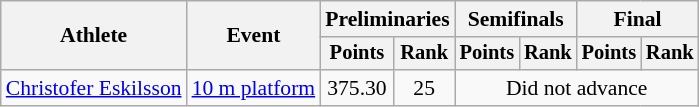<table class="wikitable" style="font-size:90%">
<tr>
<th rowspan="2">Athlete</th>
<th rowspan="2">Event</th>
<th colspan=2>Preliminaries</th>
<th colspan=2>Semifinals</th>
<th colspan=2>Final</th>
</tr>
<tr style="font-size:95%">
<th>Points</th>
<th>Rank</th>
<th>Points</th>
<th>Rank</th>
<th>Points</th>
<th>Rank</th>
</tr>
<tr align=center>
<td align=left><a href='#'>Christofer Eskilsson</a></td>
<td align=left><a href='#'>10 m platform</a></td>
<td>375.30</td>
<td>25</td>
<td colspan=4>Did not advance</td>
</tr>
</table>
